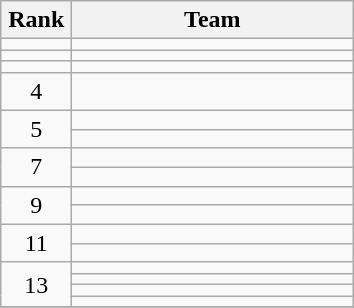<table class="wikitable" style="text-align: center;">
<tr>
<th width=40>Rank</th>
<th width=180>Team</th>
</tr>
<tr align=center>
<td></td>
<td style="text-align:left;"></td>
</tr>
<tr align=center>
<td></td>
<td style="text-align:left;"></td>
</tr>
<tr align=center>
<td></td>
<td style="text-align:left;"></td>
</tr>
<tr align=center>
<td>4</td>
<td style="text-align:left;"></td>
</tr>
<tr align=center>
<td rowspan=2>5</td>
<td style="text-align:left;"></td>
</tr>
<tr align=center>
<td style="text-align:left;"></td>
</tr>
<tr align=center>
<td rowspan=2>7</td>
<td style="text-align:left;"></td>
</tr>
<tr align=center>
<td style="text-align:left;"></td>
</tr>
<tr align=center>
<td rowspan=2>9</td>
<td style="text-align:left;"></td>
</tr>
<tr align=center>
<td style="text-align:left;"></td>
</tr>
<tr align=center>
<td rowspan=2>11</td>
<td style="text-align:left;"></td>
</tr>
<tr align=center>
<td style="text-align:left;"></td>
</tr>
<tr align=center>
<td rowspan=4>13</td>
<td style="text-align:left;"></td>
</tr>
<tr align=center>
<td style="text-align:left;"></td>
</tr>
<tr align=center>
<td style="text-align:left;"></td>
</tr>
<tr align=center>
<td style="text-align:left;"></td>
</tr>
<tr>
</tr>
</table>
